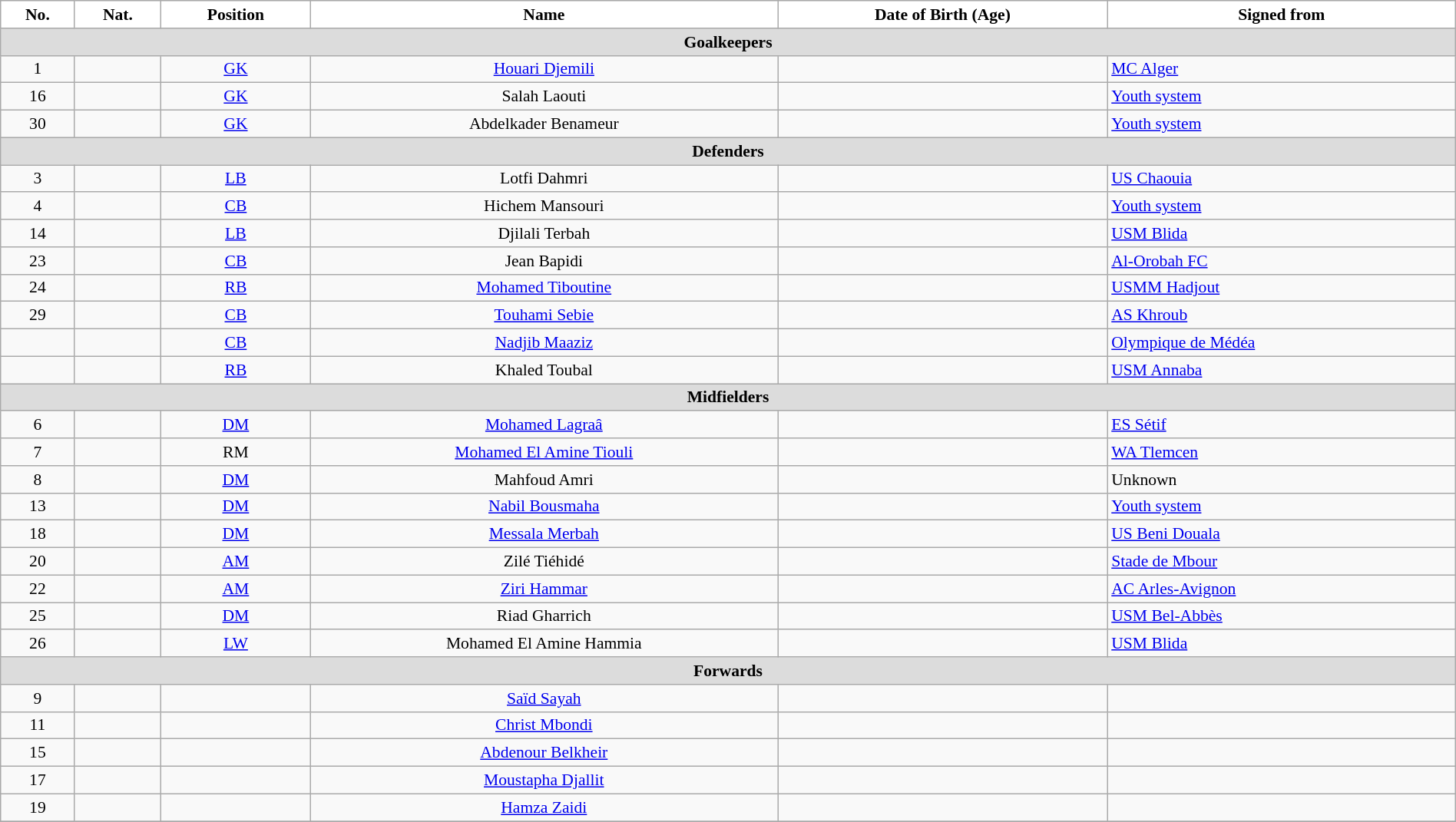<table class="wikitable" style="text-align:center; font-size:90%; width:100%">
<tr>
<th style="background:white; color:black; text-align:center;">No.</th>
<th style="background:white; color:black; text-align:center;">Nat.</th>
<th style="background:white; color:black; text-align:center;">Position</th>
<th style="background:white; color:black; text-align:center;">Name</th>
<th style="background:white; color:black; text-align:center;">Date of Birth (Age)</th>
<th style="background:white; color:black; text-align:center;">Signed from</th>
</tr>
<tr>
<th colspan=10 style="background:#DCDCDC; text-align:center;">Goalkeepers</th>
</tr>
<tr>
<td>1</td>
<td></td>
<td><a href='#'>GK</a></td>
<td><a href='#'>Houari Djemili</a></td>
<td></td>
<td style="text-align:left"> <a href='#'>MC Alger</a></td>
</tr>
<tr>
<td>16</td>
<td></td>
<td><a href='#'>GK</a></td>
<td>Salah Laouti</td>
<td></td>
<td style="text-align:left"> <a href='#'>Youth system</a></td>
</tr>
<tr>
<td>30</td>
<td></td>
<td><a href='#'>GK</a></td>
<td>Abdelkader Benameur</td>
<td></td>
<td style="text-align:left"> <a href='#'>Youth system</a></td>
</tr>
<tr>
<th colspan=10 style="background:#DCDCDC; text-align:center;">Defenders</th>
</tr>
<tr>
<td>3</td>
<td></td>
<td><a href='#'>LB</a></td>
<td>Lotfi Dahmri</td>
<td></td>
<td style="text-align:left"> <a href='#'>US Chaouia</a></td>
</tr>
<tr>
<td>4</td>
<td></td>
<td><a href='#'>CB</a></td>
<td>Hichem Mansouri</td>
<td></td>
<td style="text-align:left"> <a href='#'>Youth system</a></td>
</tr>
<tr>
<td>14</td>
<td></td>
<td><a href='#'>LB</a></td>
<td>Djilali Terbah</td>
<td></td>
<td style="text-align:left"> <a href='#'>USM Blida</a></td>
</tr>
<tr>
<td>23</td>
<td></td>
<td><a href='#'>CB</a></td>
<td>Jean Bapidi</td>
<td></td>
<td style="text-align:left"> <a href='#'>Al-Orobah FC</a></td>
</tr>
<tr>
<td>24</td>
<td></td>
<td><a href='#'>RB</a></td>
<td><a href='#'>Mohamed Tiboutine</a></td>
<td></td>
<td style="text-align:left"> <a href='#'>USMM Hadjout</a></td>
</tr>
<tr>
<td>29</td>
<td></td>
<td><a href='#'>CB</a></td>
<td><a href='#'>Touhami Sebie</a></td>
<td></td>
<td style="text-align:left"> <a href='#'>AS Khroub</a></td>
</tr>
<tr>
<td></td>
<td></td>
<td><a href='#'>CB</a></td>
<td><a href='#'>Nadjib Maaziz</a></td>
<td></td>
<td style="text-align:left"> <a href='#'>Olympique de Médéa</a></td>
</tr>
<tr>
<td></td>
<td></td>
<td><a href='#'>RB</a></td>
<td>Khaled Toubal</td>
<td></td>
<td style="text-align:left"> <a href='#'>USM Annaba</a></td>
</tr>
<tr>
<th colspan=10 style="background:#DCDCDC; text-align:center;">Midfielders</th>
</tr>
<tr>
<td>6</td>
<td></td>
<td><a href='#'>DM</a></td>
<td><a href='#'>Mohamed Lagraâ</a></td>
<td></td>
<td style="text-align:left"> <a href='#'>ES Sétif</a></td>
</tr>
<tr>
<td>7</td>
<td></td>
<td>RM</td>
<td><a href='#'>Mohamed El Amine Tiouli</a></td>
<td></td>
<td style="text-align:left"> <a href='#'>WA Tlemcen</a></td>
</tr>
<tr>
<td>8</td>
<td></td>
<td><a href='#'>DM</a></td>
<td>Mahfoud Amri</td>
<td></td>
<td style="text-align:left"> Unknown</td>
</tr>
<tr>
<td>13</td>
<td></td>
<td><a href='#'>DM</a></td>
<td><a href='#'>Nabil Bousmaha</a></td>
<td></td>
<td style="text-align:left"> <a href='#'>Youth system</a></td>
</tr>
<tr>
<td>18</td>
<td></td>
<td><a href='#'>DM</a></td>
<td><a href='#'>Messala Merbah</a></td>
<td></td>
<td style="text-align:left"> <a href='#'>US Beni Douala</a></td>
</tr>
<tr>
<td>20</td>
<td></td>
<td><a href='#'>AM</a></td>
<td>Zilé Tiéhidé</td>
<td></td>
<td style="text-align:left"> <a href='#'>Stade de Mbour</a></td>
</tr>
<tr>
<td>22</td>
<td></td>
<td><a href='#'>AM</a></td>
<td><a href='#'>Ziri Hammar</a></td>
<td></td>
<td style="text-align:left"> <a href='#'>AC Arles-Avignon</a></td>
</tr>
<tr>
<td>25</td>
<td></td>
<td><a href='#'>DM</a></td>
<td>Riad Gharrich</td>
<td></td>
<td style="text-align:left"> <a href='#'>USM Bel-Abbès</a></td>
</tr>
<tr>
<td>26</td>
<td></td>
<td><a href='#'>LW</a></td>
<td>Mohamed El Amine Hammia</td>
<td></td>
<td style="text-align:left"> <a href='#'>USM Blida</a></td>
</tr>
<tr>
<th colspan=10 style="background:#DCDCDC; text-align:center;">Forwards</th>
</tr>
<tr>
<td>9</td>
<td></td>
<td></td>
<td><a href='#'>Saïd Sayah</a></td>
<td></td>
<td style="text-align:left"> <a href='#'></a></td>
</tr>
<tr>
<td>11</td>
<td></td>
<td></td>
<td><a href='#'>Christ Mbondi</a></td>
<td></td>
<td style="text-align:left"> <a href='#'></a></td>
</tr>
<tr>
<td>15</td>
<td></td>
<td></td>
<td><a href='#'>Abdenour Belkheir</a></td>
<td></td>
<td style="text-align:left"> <a href='#'></a></td>
</tr>
<tr>
<td>17</td>
<td></td>
<td></td>
<td><a href='#'>Moustapha Djallit</a></td>
<td></td>
<td style="text-align:left"> <a href='#'></a></td>
</tr>
<tr>
<td>19</td>
<td></td>
<td></td>
<td><a href='#'>Hamza Zaidi</a></td>
<td></td>
<td style="text-align:left"> <a href='#'></a></td>
</tr>
<tr>
</tr>
</table>
